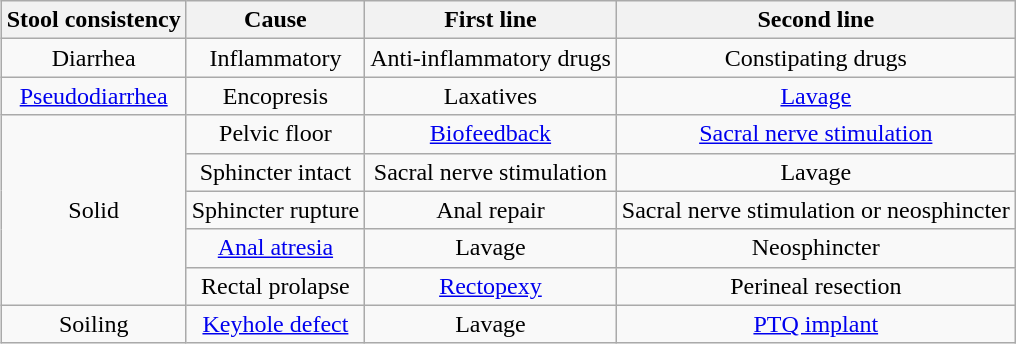<table class="wikitable" style = "float: right; margin-left:15px; text-align:center">
<tr>
<th>Stool consistency</th>
<th>Cause</th>
<th>First line</th>
<th>Second line</th>
</tr>
<tr>
<td>Diarrhea</td>
<td>Inflammatory</td>
<td>Anti-inflammatory drugs</td>
<td>Constipating drugs</td>
</tr>
<tr>
<td><a href='#'>Pseudodiarrhea</a></td>
<td>Encopresis</td>
<td>Laxatives</td>
<td><a href='#'>Lavage</a></td>
</tr>
<tr>
<td rowspan="5">Solid</td>
<td>Pelvic floor</td>
<td><a href='#'>Biofeedback</a></td>
<td><a href='#'>Sacral nerve stimulation</a></td>
</tr>
<tr>
<td>Sphincter intact</td>
<td>Sacral nerve stimulation</td>
<td>Lavage</td>
</tr>
<tr>
<td>Sphincter rupture</td>
<td>Anal repair</td>
<td>Sacral nerve stimulation or neosphincter</td>
</tr>
<tr>
<td><a href='#'>Anal atresia</a></td>
<td>Lavage</td>
<td>Neosphincter</td>
</tr>
<tr>
<td>Rectal prolapse</td>
<td><a href='#'>Rectopexy</a></td>
<td>Perineal resection</td>
</tr>
<tr>
<td>Soiling</td>
<td><a href='#'>Keyhole defect</a></td>
<td>Lavage</td>
<td><a href='#'>PTQ implant</a></td>
</tr>
</table>
